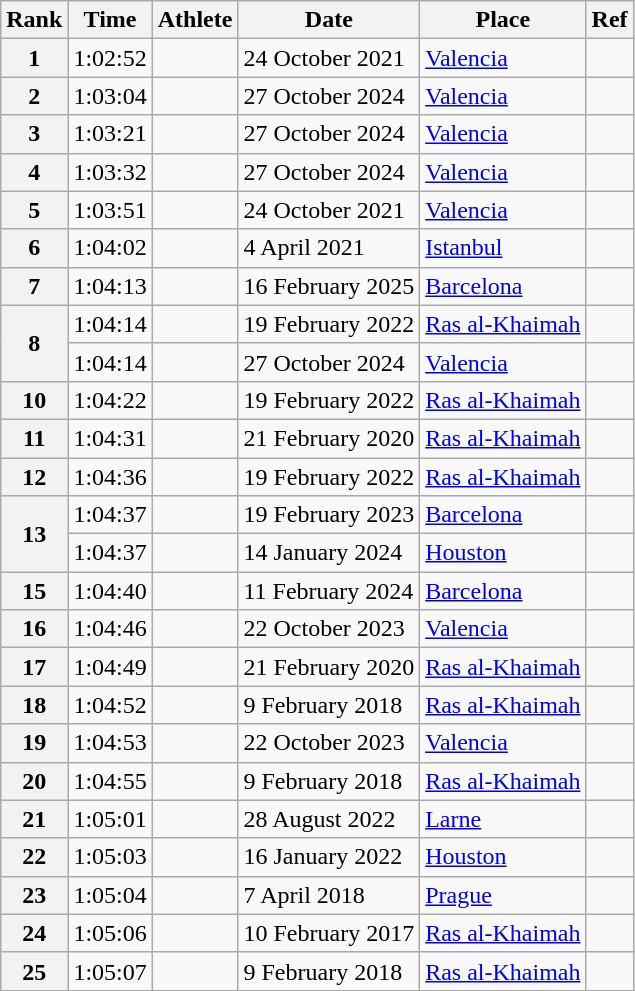<table class="wikitable sortable">
<tr>
<th>Rank</th>
<th>Time</th>
<th>Athlete</th>
<th>Date</th>
<th>Place</th>
<th>Ref</th>
</tr>
<tr>
<th>1</th>
<td>1:02:52 </td>
<td></td>
<td>24 October 2021</td>
<td><a href='#'>Valencia</a></td>
<td></td>
</tr>
<tr>
<th>2</th>
<td>1:03:04 </td>
<td></td>
<td>27 October 2024</td>
<td><a href='#'>Valencia</a></td>
<td></td>
</tr>
<tr>
<th>3</th>
<td>1:03:21 </td>
<td></td>
<td>27 October 2024</td>
<td><a href='#'>Valencia</a></td>
<td></td>
</tr>
<tr>
<th>4</th>
<td>1:03:32 </td>
<td></td>
<td>27 October 2024</td>
<td><a href='#'>Valencia</a></td>
<td></td>
</tr>
<tr>
<th>5</th>
<td>1:03:51 </td>
<td></td>
<td>24 October 2021</td>
<td><a href='#'>Valencia</a></td>
<td></td>
</tr>
<tr>
<th>6</th>
<td>1:04:02 </td>
<td></td>
<td>4 April 2021</td>
<td><a href='#'>Istanbul</a></td>
<td></td>
</tr>
<tr>
<th>7</th>
<td>1:04:13 </td>
<td></td>
<td>16 February 2025</td>
<td><a href='#'>Barcelona</a></td>
<td></td>
</tr>
<tr>
<th rowspan="2">8</th>
<td>1:04:14 </td>
<td></td>
<td>19 February 2022</td>
<td><a href='#'>Ras al-Khaimah</a></td>
<td></td>
</tr>
<tr>
<td>1:04:14 </td>
<td></td>
<td>27 October 2024</td>
<td><a href='#'>Valencia</a></td>
<td></td>
</tr>
<tr>
<th>10</th>
<td>1:04:22 </td>
<td></td>
<td>19 February 2022</td>
<td><a href='#'>Ras al-Khaimah</a></td>
<td></td>
</tr>
<tr>
<th>11</th>
<td>1:04:31 </td>
<td></td>
<td>21 February 2020</td>
<td><a href='#'>Ras al-Khaimah</a></td>
<td></td>
</tr>
<tr>
<th>12</th>
<td>1:04:36 </td>
<td></td>
<td>19 February 2022</td>
<td><a href='#'>Ras al-Khaimah</a></td>
<td></td>
</tr>
<tr>
<th rowspan="2">13</th>
<td>1:04:37</td>
<td></td>
<td>19 February 2023</td>
<td><a href='#'>Barcelona</a></td>
<td></td>
</tr>
<tr>
<td>1:04:37 </td>
<td></td>
<td>14 January 2024</td>
<td><a href='#'>Houston</a></td>
<td></td>
</tr>
<tr>
<th>15</th>
<td>1:04:40 </td>
<td></td>
<td>11 February 2024</td>
<td><a href='#'>Barcelona</a></td>
<td></td>
</tr>
<tr>
<th>16</th>
<td>1:04:46</td>
<td></td>
<td>22 October 2023</td>
<td><a href='#'>Valencia</a></td>
<td></td>
</tr>
<tr>
<th>17</th>
<td>1:04:49</td>
<td></td>
<td>21 February 2020</td>
<td><a href='#'>Ras al-Khaimah</a></td>
<td></td>
</tr>
<tr>
<th>18</th>
<td>1:04:52</td>
<td></td>
<td>9 February 2018</td>
<td><a href='#'>Ras al-Khaimah</a></td>
<td></td>
</tr>
<tr>
<th>19</th>
<td>1:04:53</td>
<td></td>
<td>22 October 2023</td>
<td><a href='#'>Valencia</a></td>
<td></td>
</tr>
<tr>
<th>20</th>
<td>1:04:55</td>
<td></td>
<td>9 February 2018</td>
<td><a href='#'>Ras al-Khaimah</a></td>
<td></td>
</tr>
<tr>
<th>21</th>
<td>1:05:01 </td>
<td></td>
<td>28 August 2022</td>
<td><a href='#'>Larne</a></td>
<td></td>
</tr>
<tr>
<th>22</th>
<td>1:05:03 </td>
<td></td>
<td>16 January 2022</td>
<td><a href='#'>Houston</a></td>
<td></td>
</tr>
<tr>
<th>23</th>
<td>1:05:04</td>
<td></td>
<td>7 April 2018</td>
<td><a href='#'>Prague</a></td>
<td></td>
</tr>
<tr>
<th>24</th>
<td>1:05:06</td>
<td></td>
<td>10 February 2017</td>
<td><a href='#'>Ras al-Khaimah</a></td>
<td></td>
</tr>
<tr>
<th>25</th>
<td>1:05:07</td>
<td></td>
<td>9 February 2018</td>
<td><a href='#'>Ras al-Khaimah</a></td>
<td></td>
</tr>
</table>
